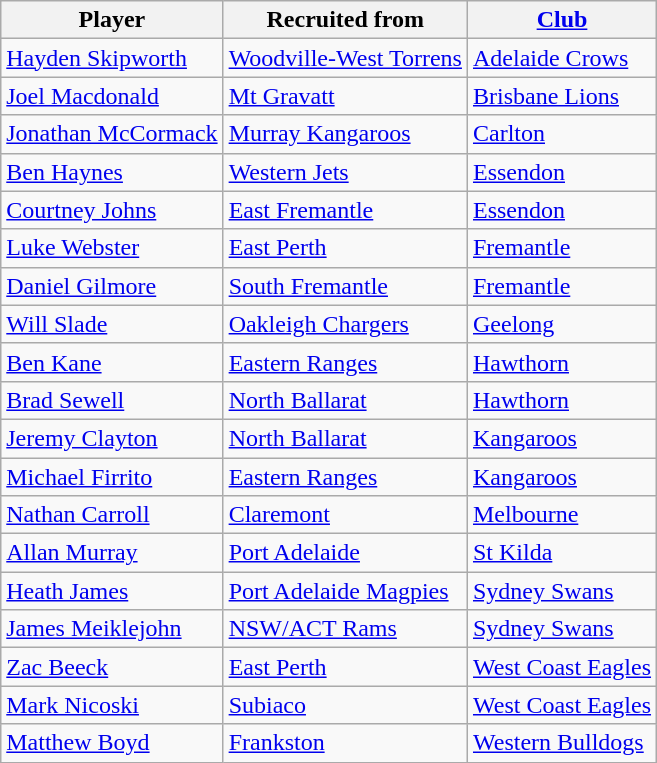<table class="wikitable sortable">
<tr>
<th>Player</th>
<th>Recruited from</th>
<th><a href='#'>Club</a></th>
</tr>
<tr>
<td><a href='#'>Hayden Skipworth</a></td>
<td><a href='#'>Woodville-West Torrens</a></td>
<td><a href='#'>Adelaide Crows</a></td>
</tr>
<tr>
<td><a href='#'>Joel Macdonald</a></td>
<td><a href='#'>Mt Gravatt</a></td>
<td><a href='#'>Brisbane Lions</a></td>
</tr>
<tr>
<td><a href='#'>Jonathan McCormack</a></td>
<td><a href='#'>Murray Kangaroos</a></td>
<td><a href='#'>Carlton</a></td>
</tr>
<tr>
<td><a href='#'>Ben Haynes</a></td>
<td><a href='#'>Western Jets</a></td>
<td><a href='#'>Essendon</a></td>
</tr>
<tr>
<td><a href='#'>Courtney Johns</a></td>
<td><a href='#'>East Fremantle</a></td>
<td><a href='#'>Essendon</a></td>
</tr>
<tr>
<td><a href='#'>Luke Webster</a></td>
<td><a href='#'>East Perth</a></td>
<td><a href='#'>Fremantle</a></td>
</tr>
<tr>
<td><a href='#'>Daniel Gilmore</a></td>
<td><a href='#'>South Fremantle</a></td>
<td><a href='#'>Fremantle</a></td>
</tr>
<tr>
<td><a href='#'>Will Slade</a></td>
<td><a href='#'>Oakleigh Chargers</a></td>
<td><a href='#'>Geelong</a></td>
</tr>
<tr>
<td><a href='#'>Ben Kane</a></td>
<td><a href='#'>Eastern Ranges</a></td>
<td><a href='#'>Hawthorn</a></td>
</tr>
<tr>
<td><a href='#'>Brad Sewell</a></td>
<td><a href='#'>North Ballarat</a></td>
<td><a href='#'>Hawthorn</a></td>
</tr>
<tr>
<td><a href='#'>Jeremy Clayton</a></td>
<td><a href='#'>North Ballarat</a></td>
<td><a href='#'>Kangaroos</a></td>
</tr>
<tr>
<td><a href='#'>Michael Firrito</a></td>
<td><a href='#'>Eastern Ranges</a></td>
<td><a href='#'>Kangaroos</a></td>
</tr>
<tr>
<td><a href='#'>Nathan Carroll</a></td>
<td><a href='#'>Claremont</a></td>
<td><a href='#'>Melbourne</a></td>
</tr>
<tr>
<td><a href='#'>Allan Murray</a></td>
<td><a href='#'>Port Adelaide</a></td>
<td><a href='#'>St Kilda</a></td>
</tr>
<tr>
<td><a href='#'>Heath James</a></td>
<td><a href='#'>Port Adelaide Magpies</a></td>
<td><a href='#'>Sydney Swans</a></td>
</tr>
<tr>
<td><a href='#'>James Meiklejohn</a></td>
<td><a href='#'>NSW/ACT Rams</a></td>
<td><a href='#'>Sydney Swans</a></td>
</tr>
<tr>
<td><a href='#'>Zac Beeck</a></td>
<td><a href='#'>East Perth</a></td>
<td><a href='#'>West Coast Eagles</a></td>
</tr>
<tr>
<td><a href='#'>Mark Nicoski</a></td>
<td><a href='#'>Subiaco</a></td>
<td><a href='#'>West Coast Eagles</a></td>
</tr>
<tr>
<td><a href='#'>Matthew Boyd</a></td>
<td><a href='#'>Frankston</a></td>
<td><a href='#'>Western Bulldogs</a></td>
</tr>
</table>
